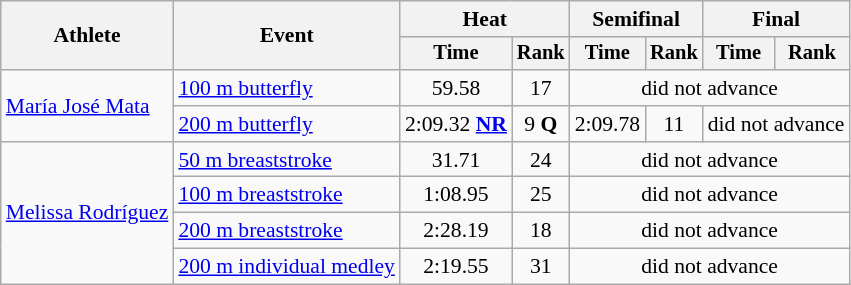<table class=wikitable style="font-size:90%">
<tr>
<th rowspan="2">Athlete</th>
<th rowspan="2">Event</th>
<th colspan="2">Heat</th>
<th colspan="2">Semifinal</th>
<th colspan="2">Final</th>
</tr>
<tr style="font-size:95%">
<th>Time</th>
<th>Rank</th>
<th>Time</th>
<th>Rank</th>
<th>Time</th>
<th>Rank</th>
</tr>
<tr style="text-align:center">
<td style="text-align:left" rowspan=2><a href='#'>María José Mata</a></td>
<td style="text-align:left"><a href='#'>100 m butterfly</a></td>
<td>59.58</td>
<td>17</td>
<td colspan=4>did not advance</td>
</tr>
<tr style="text-align:center">
<td style="text-align:left"><a href='#'>200 m butterfly</a></td>
<td>2:09.32 <strong><a href='#'>NR</a></strong></td>
<td>9 <strong>Q</strong></td>
<td>2:09.78</td>
<td>11</td>
<td colspan=2>did not advance</td>
</tr>
<tr style="text-align:center">
<td style="text-align:left" rowspan=4><a href='#'>Melissa Rodríguez</a></td>
<td style="text-align:left"><a href='#'>50 m breaststroke</a></td>
<td>31.71</td>
<td>24</td>
<td colspan=4>did not advance</td>
</tr>
<tr style="text-align:center">
<td style="text-align:left"><a href='#'>100 m breaststroke</a></td>
<td>1:08.95</td>
<td>25</td>
<td colspan=4>did not advance</td>
</tr>
<tr style="text-align:center">
<td style="text-align:left"><a href='#'>200 m breaststroke</a></td>
<td>2:28.19</td>
<td>18</td>
<td colspan=4>did not advance</td>
</tr>
<tr style="text-align:center">
<td style="text-align:left"><a href='#'>200 m individual medley</a></td>
<td>2:19.55</td>
<td>31</td>
<td colspan=4>did not advance</td>
</tr>
</table>
